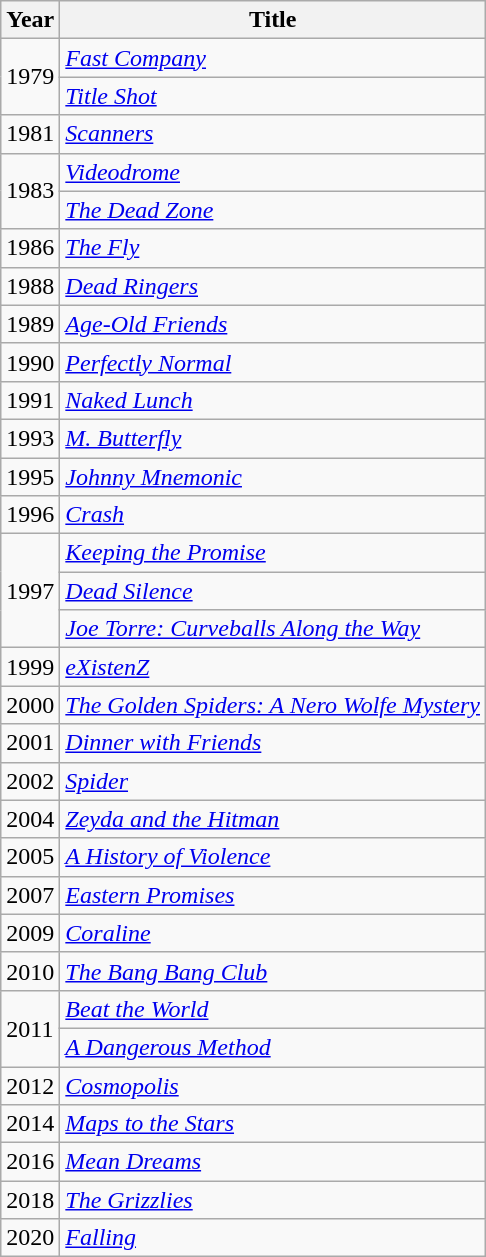<table class="wikitable">
<tr>
<th>Year</th>
<th>Title</th>
</tr>
<tr>
<td rowspan=2>1979</td>
<td><em><a href='#'>Fast Company</a></em></td>
</tr>
<tr>
<td><em><a href='#'>Title Shot</a></em></td>
</tr>
<tr>
<td>1981</td>
<td><em><a href='#'>Scanners</a></em></td>
</tr>
<tr>
<td rowspan=2>1983</td>
<td><em><a href='#'>Videodrome</a></em></td>
</tr>
<tr>
<td><em><a href='#'>The Dead Zone</a></em></td>
</tr>
<tr>
<td>1986</td>
<td><em><a href='#'>The Fly</a></em></td>
</tr>
<tr>
<td>1988</td>
<td><em><a href='#'>Dead Ringers</a></em></td>
</tr>
<tr>
<td>1989</td>
<td><em><a href='#'>Age-Old Friends</a></em></td>
</tr>
<tr>
<td>1990</td>
<td><em><a href='#'>Perfectly Normal</a></em></td>
</tr>
<tr>
<td>1991</td>
<td><em><a href='#'>Naked Lunch</a></em></td>
</tr>
<tr>
<td>1993</td>
<td><em><a href='#'>M. Butterfly</a></em></td>
</tr>
<tr>
<td>1995</td>
<td><em><a href='#'>Johnny Mnemonic</a></em></td>
</tr>
<tr>
<td>1996</td>
<td><em><a href='#'>Crash</a></em></td>
</tr>
<tr>
<td rowspan=3>1997</td>
<td><em><a href='#'>Keeping the Promise</a></em></td>
</tr>
<tr>
<td><em><a href='#'>Dead Silence</a></em></td>
</tr>
<tr>
<td><em><a href='#'>Joe Torre: Curveballs Along the Way</a></em></td>
</tr>
<tr>
<td>1999</td>
<td><em><a href='#'>eXistenZ</a></em></td>
</tr>
<tr>
<td>2000</td>
<td><em><a href='#'>The Golden Spiders: A Nero Wolfe Mystery</a></em></td>
</tr>
<tr>
<td>2001</td>
<td><em><a href='#'>Dinner with Friends</a></em></td>
</tr>
<tr>
<td>2002</td>
<td><em><a href='#'>Spider</a></em></td>
</tr>
<tr>
<td>2004</td>
<td><em><a href='#'>Zeyda and the Hitman</a></em></td>
</tr>
<tr>
<td>2005</td>
<td><em><a href='#'>A History of Violence</a></em></td>
</tr>
<tr>
<td>2007</td>
<td><em><a href='#'>Eastern Promises</a></em></td>
</tr>
<tr>
<td>2009</td>
<td><em><a href='#'>Coraline</a></em></td>
</tr>
<tr>
<td>2010</td>
<td><em><a href='#'>The Bang Bang Club</a></em></td>
</tr>
<tr>
<td rowspan=2>2011</td>
<td><em><a href='#'>Beat the World</a></em></td>
</tr>
<tr>
<td><em><a href='#'>A Dangerous Method</a></em></td>
</tr>
<tr>
<td>2012</td>
<td><em><a href='#'>Cosmopolis</a></em></td>
</tr>
<tr>
<td>2014</td>
<td><em><a href='#'>Maps to the Stars</a></em></td>
</tr>
<tr>
<td>2016</td>
<td><em><a href='#'>Mean Dreams</a></em></td>
</tr>
<tr>
<td>2018</td>
<td><em><a href='#'>The Grizzlies</a></em></td>
</tr>
<tr>
<td>2020</td>
<td><em><a href='#'>Falling</a></em></td>
</tr>
</table>
